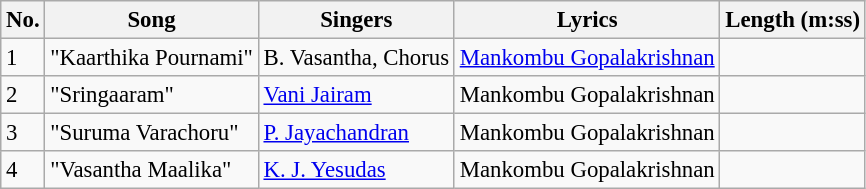<table class="wikitable" style="font-size:95%;">
<tr>
<th>No.</th>
<th>Song</th>
<th>Singers</th>
<th>Lyrics</th>
<th>Length (m:ss)</th>
</tr>
<tr>
<td>1</td>
<td>"Kaarthika Pournami"</td>
<td>B. Vasantha, Chorus</td>
<td><a href='#'>Mankombu Gopalakrishnan</a></td>
<td></td>
</tr>
<tr>
<td>2</td>
<td>"Sringaaram"</td>
<td><a href='#'>Vani Jairam</a></td>
<td>Mankombu Gopalakrishnan</td>
<td></td>
</tr>
<tr>
<td>3</td>
<td>"Suruma Varachoru"</td>
<td><a href='#'>P. Jayachandran</a></td>
<td>Mankombu Gopalakrishnan</td>
<td></td>
</tr>
<tr>
<td>4</td>
<td>"Vasantha Maalika"</td>
<td><a href='#'>K. J. Yesudas</a></td>
<td>Mankombu Gopalakrishnan</td>
<td></td>
</tr>
</table>
